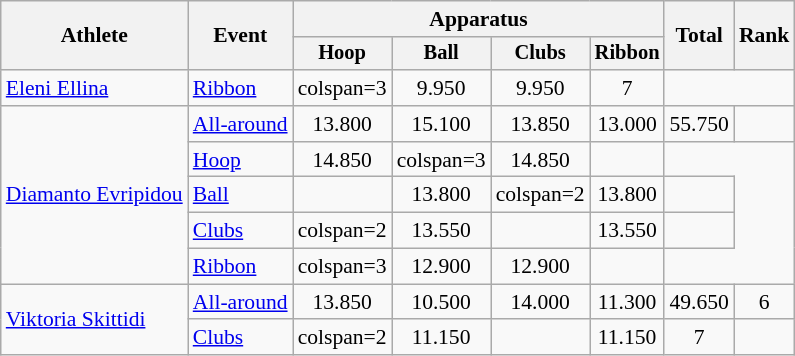<table class=wikitable style="font-size:90%">
<tr>
<th rowspan=2>Athlete</th>
<th rowspan=2>Event</th>
<th colspan=4>Apparatus</th>
<th rowspan=2>Total</th>
<th rowspan=2>Rank</th>
</tr>
<tr style="font-size:95%;">
<th>Hoop</th>
<th>Ball</th>
<th>Clubs</th>
<th>Ribbon</th>
</tr>
<tr align=center>
<td align=left><a href='#'>Eleni Ellina</a></td>
<td align=left><a href='#'>Ribbon</a></td>
<td>colspan=3 </td>
<td>9.950</td>
<td>9.950</td>
<td>7</td>
</tr>
<tr align=center>
<td align=left rowspan=5><a href='#'>Diamanto Evripidou</a></td>
<td align=left><a href='#'>All-around</a></td>
<td>13.800</td>
<td>15.100</td>
<td>13.850</td>
<td>13.000</td>
<td>55.750</td>
<td></td>
</tr>
<tr align=center>
<td align=left><a href='#'>Hoop</a></td>
<td>14.850</td>
<td>colspan=3 </td>
<td>14.850</td>
<td></td>
</tr>
<tr align=center>
<td align=left><a href='#'>Ball</a></td>
<td></td>
<td>13.800</td>
<td>colspan=2 </td>
<td>13.800</td>
<td></td>
</tr>
<tr align=center>
<td align=left><a href='#'>Clubs</a></td>
<td>colspan=2 </td>
<td>13.550</td>
<td></td>
<td>13.550</td>
<td></td>
</tr>
<tr align=center>
<td align=left><a href='#'>Ribbon</a></td>
<td>colspan=3 </td>
<td>12.900</td>
<td>12.900</td>
<td></td>
</tr>
<tr align=center>
<td align=left rowspan=2><a href='#'>Viktoria Skittidi</a></td>
<td align=left><a href='#'>All-around</a></td>
<td>13.850</td>
<td>10.500</td>
<td>14.000</td>
<td>11.300</td>
<td>49.650</td>
<td>6</td>
</tr>
<tr align=center>
<td align=left><a href='#'>Clubs</a></td>
<td>colspan=2 </td>
<td>11.150</td>
<td></td>
<td>11.150</td>
<td>7</td>
</tr>
</table>
